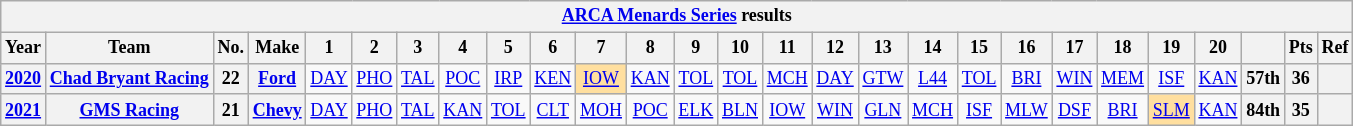<table class="wikitable" style="text-align:center; font-size:75%">
<tr>
<th colspan=27><a href='#'>ARCA Menards Series</a> results</th>
</tr>
<tr>
<th>Year</th>
<th>Team</th>
<th>No.</th>
<th>Make</th>
<th>1</th>
<th>2</th>
<th>3</th>
<th>4</th>
<th>5</th>
<th>6</th>
<th>7</th>
<th>8</th>
<th>9</th>
<th>10</th>
<th>11</th>
<th>12</th>
<th>13</th>
<th>14</th>
<th>15</th>
<th>16</th>
<th>17</th>
<th>18</th>
<th>19</th>
<th>20</th>
<th></th>
<th>Pts</th>
<th>Ref</th>
</tr>
<tr>
<th><a href='#'>2020</a></th>
<th><a href='#'>Chad Bryant Racing</a></th>
<th>22</th>
<th><a href='#'>Ford</a></th>
<td><a href='#'>DAY</a></td>
<td><a href='#'>PHO</a></td>
<td><a href='#'>TAL</a></td>
<td><a href='#'>POC</a></td>
<td><a href='#'>IRP</a></td>
<td><a href='#'>KEN</a></td>
<td style="background:#FFDF9F;"><a href='#'>IOW</a><br></td>
<td><a href='#'>KAN</a></td>
<td><a href='#'>TOL</a></td>
<td><a href='#'>TOL</a></td>
<td><a href='#'>MCH</a></td>
<td><a href='#'>DAY</a></td>
<td><a href='#'>GTW</a></td>
<td><a href='#'>L44</a></td>
<td><a href='#'>TOL</a></td>
<td><a href='#'>BRI</a></td>
<td><a href='#'>WIN</a></td>
<td><a href='#'>MEM</a></td>
<td><a href='#'>ISF</a></td>
<td><a href='#'>KAN</a></td>
<th>57th</th>
<th>36</th>
<th></th>
</tr>
<tr>
<th><a href='#'>2021</a></th>
<th><a href='#'>GMS Racing</a></th>
<th>21</th>
<th><a href='#'>Chevy</a></th>
<td><a href='#'>DAY</a></td>
<td><a href='#'>PHO</a></td>
<td><a href='#'>TAL</a></td>
<td><a href='#'>KAN</a></td>
<td><a href='#'>TOL</a></td>
<td><a href='#'>CLT</a></td>
<td><a href='#'>MOH</a></td>
<td><a href='#'>POC</a></td>
<td><a href='#'>ELK</a></td>
<td><a href='#'>BLN</a></td>
<td><a href='#'>IOW</a></td>
<td><a href='#'>WIN</a></td>
<td><a href='#'>GLN</a></td>
<td><a href='#'>MCH</a></td>
<td><a href='#'>ISF</a></td>
<td><a href='#'>MLW</a></td>
<td><a href='#'>DSF</a></td>
<td><a href='#'>BRI</a></td>
<td style="background:#FFDF9F;"><a href='#'>SLM</a><br></td>
<td><a href='#'>KAN</a></td>
<th>84th</th>
<th>35</th>
<th></th>
</tr>
</table>
